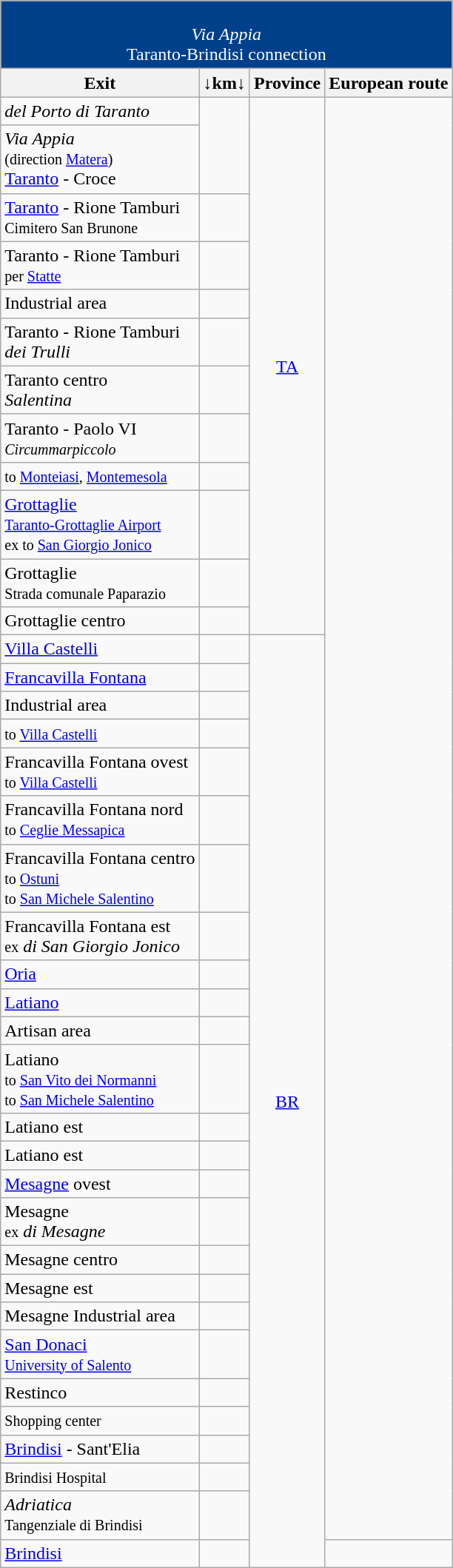<table class="wikitable">
<tr align="center" bgcolor="00408B" style="color: white;font-size:100%;">
<td colspan="5"><br><em>Via Appia</em><br>Taranto-Brindisi connection</td>
</tr>
<tr>
<th>Exit</th>
<th>↓km↓</th>
<th>Province</th>
<th>European route</th>
</tr>
<tr>
<td>   <em>del Porto di Taranto</em></td>
<td rowspan=2 align="right"></td>
<td rowspan=12 align="center"><a href='#'>TA</a></td>
<td rowspan=37 align="center"></td>
</tr>
<tr>
<td>   <em>Via Appia</em> <br><small>(direction <a href='#'>Matera</a>)</small><br> <a href='#'>Taranto</a> - Croce</td>
</tr>
<tr>
<td>  <a href='#'>Taranto</a> - Rione Tamburi<br> <small>Cimitero San Brunone</small></td>
<td align="right"></td>
</tr>
<tr>
<td> Taranto - Rione Tamburi<br> <small>per <a href='#'>Statte</a></small></td>
<td align="right"></td>
</tr>
<tr>
<td>  Industrial area</td>
<td align="right"></td>
</tr>
<tr>
<td> Taranto - Rione Tamburi<br> <em>dei Trulli</em></td>
<td align="right"></td>
</tr>
<tr>
<td> Taranto centro<br> <em>Salentina</em></td>
<td align="right"></td>
</tr>
<tr>
<td> Taranto - Paolo VI<br> <small><em>Circummarpiccolo</em></small></td>
<td align="right"></td>
</tr>
<tr>
<td>  <small>to <a href='#'>Monteiasi</a>, <a href='#'>Montemesola</a></small></td>
<td align="right"></td>
</tr>
<tr>
<td> <a href='#'>Grottaglie</a> <br> <small><a href='#'>Taranto-Grottaglie Airport</a></small> <br>  <small>ex  to <a href='#'>San Giorgio Jonico</a></small></td>
<td align="right"></td>
</tr>
<tr>
<td> Grottaglie <br><small>Strada comunale Paparazio</small></td>
<td align="right"></td>
</tr>
<tr>
<td> Grottaglie centro</td>
<td align="right"></td>
</tr>
<tr>
<td> <a href='#'>Villa Castelli</a></td>
<td align="right"></td>
<td rowspan=26 align="center"><a href='#'>BR</a></td>
</tr>
<tr>
<td> <a href='#'>Francavilla Fontana</a></td>
<td align="right"></td>
</tr>
<tr>
<td>  Industrial area</td>
<td align="right"></td>
</tr>
<tr>
<td>  <small>to <a href='#'>Villa Castelli</a> </small></td>
<td align="right"></td>
</tr>
<tr>
<td> Francavilla Fontana ovest<br> <small>to <a href='#'>Villa Castelli</a></small></td>
<td align="right"></td>
</tr>
<tr>
<td> Francavilla Fontana nord<br> <small>to <a href='#'>Ceglie Messapica</a></small></td>
<td align="right"></td>
</tr>
<tr>
<td> Francavilla Fontana centro<br> <small>to <a href='#'>Ostuni</a></small><br> <small>to <a href='#'>San Michele Salentino</a></small></td>
<td align="right"></td>
</tr>
<tr>
<td> Francavilla Fontana est <br><small>ex</small> <em>di San Giorgio Jonico</em></td>
<td align="right"></td>
</tr>
<tr>
<td> <a href='#'>Oria</a></td>
<td align="right"></td>
</tr>
<tr>
<td> <a href='#'>Latiano</a></td>
<td align="right"></td>
</tr>
<tr>
<td>  Artisan area</td>
<td align="right"></td>
</tr>
<tr>
<td> Latiano<br> <small>to <a href='#'>San Vito dei Normanni</a></small> <br> <small>to <a href='#'>San Michele Salentino</a></small></td>
<td align="right"></td>
</tr>
<tr>
<td> Latiano est</td>
<td align="right"></td>
</tr>
<tr>
<td> Latiano est</td>
<td align="right"></td>
</tr>
<tr>
<td> <a href='#'>Mesagne</a> ovest</td>
<td align="right"></td>
</tr>
<tr>
<td> Mesagne<br> <small>ex</small>  <em>di Mesagne</em></td>
<td align="right"></td>
</tr>
<tr>
<td> Mesagne centro</td>
<td align="right"></td>
</tr>
<tr>
<td> Mesagne est</td>
<td align="right"></td>
</tr>
<tr>
<td> Mesagne  Industrial area</td>
<td align="right"></td>
</tr>
<tr>
<td> <a href='#'>San Donaci</a><br> <small><a href='#'>University of Salento</a></small></td>
<td align="right"></td>
</tr>
<tr>
<td> Restinco</td>
<td align="right"></td>
</tr>
<tr>
<td>  <small>Shopping center</small></td>
<td align="right"></td>
</tr>
<tr>
<td> <a href='#'>Brindisi</a> - Sant'Elia</td>
<td align="right"></td>
</tr>
<tr>
<td>  <small>Brindisi Hospital</small></td>
<td align="right"></td>
</tr>
<tr>
<td>    <em>Adriatica</em> <br><small>Tangenziale di Brindisi</small></td>
<td align="right"></td>
</tr>
<tr>
<td> <a href='#'>Brindisi</a></td>
<td align="right"></td>
</tr>
</table>
